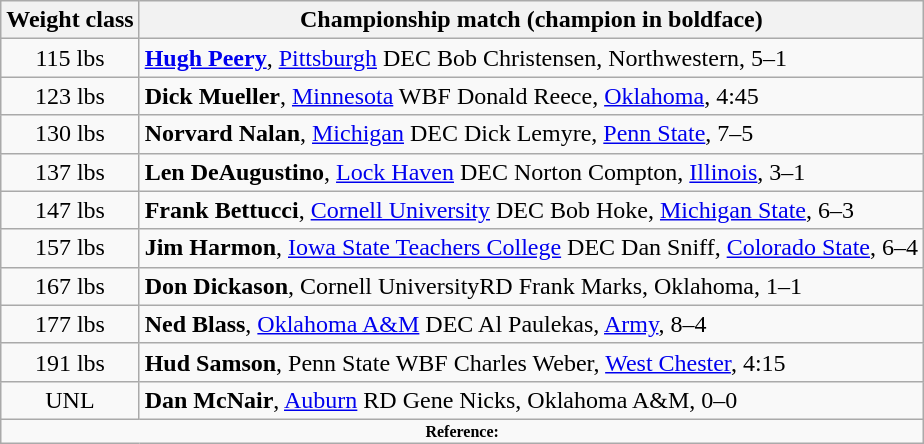<table class="wikitable" style="text-align:center">
<tr>
<th>Weight class</th>
<th>Championship match (champion in boldface)</th>
</tr>
<tr>
<td>115 lbs</td>
<td align=left><strong><a href='#'>Hugh Peery</a></strong>, <a href='#'>Pittsburgh</a> DEC Bob Christensen, Northwestern, 5–1</td>
</tr>
<tr>
<td>123 lbs</td>
<td align=left><strong>Dick Mueller</strong>, <a href='#'>Minnesota</a> WBF Donald Reece, <a href='#'>Oklahoma</a>, 4:45</td>
</tr>
<tr>
<td>130 lbs</td>
<td align=left><strong>Norvard Nalan</strong>, <a href='#'>Michigan</a> DEC Dick Lemyre, <a href='#'>Penn State</a>, 7–5</td>
</tr>
<tr>
<td>137 lbs</td>
<td align=left><strong>Len DeAugustino</strong>, <a href='#'>Lock Haven</a> DEC Norton Compton, <a href='#'>Illinois</a>, 3–1</td>
</tr>
<tr>
<td>147 lbs</td>
<td align=left><strong>Frank Bettucci</strong>, <a href='#'>Cornell University</a> DEC Bob Hoke, <a href='#'>Michigan State</a>, 6–3</td>
</tr>
<tr>
<td>157 lbs</td>
<td align=left><strong>Jim Harmon</strong>, <a href='#'>Iowa State Teachers College</a> DEC Dan Sniff, <a href='#'>Colorado State</a>, 6–4</td>
</tr>
<tr>
<td>167 lbs</td>
<td align=left><strong>Don Dickason</strong>, Cornell UniversityRD Frank Marks, Oklahoma, 1–1</td>
</tr>
<tr>
<td>177 lbs</td>
<td align=left><strong>Ned Blass</strong>, <a href='#'>Oklahoma A&M</a> DEC Al Paulekas, <a href='#'>Army</a>, 8–4</td>
</tr>
<tr>
<td>191 lbs</td>
<td align=left><strong>Hud Samson</strong>, Penn State WBF Charles Weber, <a href='#'>West Chester</a>, 4:15</td>
</tr>
<tr>
<td>UNL</td>
<td align=left><strong>Dan McNair</strong>, <a href='#'>Auburn</a> RD Gene Nicks, Oklahoma A&M, 0–0</td>
</tr>
<tr>
<td colspan="2"  style="font-size:8pt; text-align:center;"><strong>Reference:</strong></td>
</tr>
</table>
